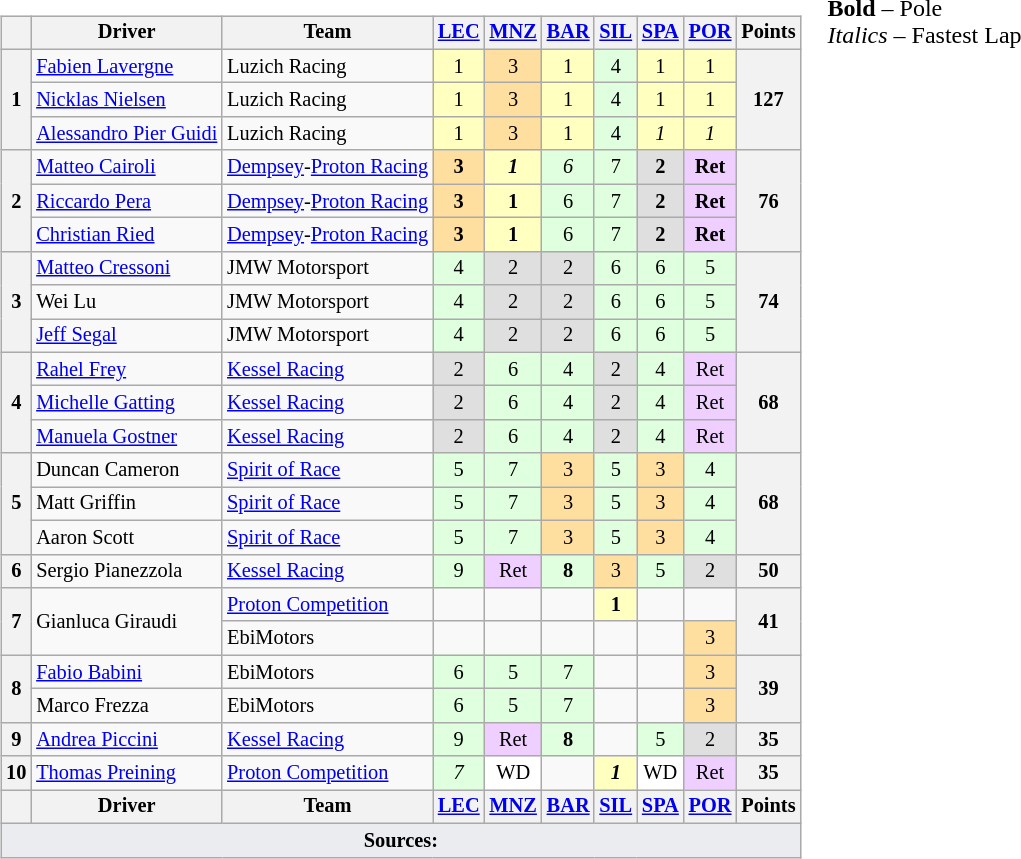<table>
<tr>
<td valign="top"><br><table class="wikitable" style="font-size:85%; text-align:center;">
<tr>
<th></th>
<th>Driver</th>
<th>Team</th>
<th><a href='#'>LEC</a><br></th>
<th><a href='#'>MNZ</a><br></th>
<th><a href='#'>BAR</a><br></th>
<th><a href='#'>SIL</a><br></th>
<th><a href='#'>SPA</a><br></th>
<th><a href='#'>POR</a><br></th>
<th>Points</th>
</tr>
<tr>
<th rowspan="3">1</th>
<td align=left> <a href='#'>Fabien Lavergne</a></td>
<td align=left> Luzich Racing</td>
<td style="background:#ffffbf;">1</td>
<td style="background:#ffdf9f;">3</td>
<td style="background:#ffffbf;">1</td>
<td style="background:#dfffdf;">4</td>
<td style="background:#ffffbf;">1</td>
<td style="background:#ffffbf;">1</td>
<th rowspan="3">127</th>
</tr>
<tr>
<td align=left> <a href='#'>Nicklas Nielsen</a></td>
<td align=left> Luzich Racing</td>
<td style="background:#ffffbf;">1</td>
<td style="background:#ffdf9f;">3</td>
<td style="background:#ffffbf;">1</td>
<td style="background:#dfffdf;">4</td>
<td style="background:#ffffbf;">1</td>
<td style="background:#ffffbf;">1</td>
</tr>
<tr>
<td align=left> <a href='#'>Alessandro Pier Guidi</a></td>
<td align=left> Luzich Racing</td>
<td style="background:#ffffbf;">1</td>
<td style="background:#ffdf9f;">3</td>
<td style="background:#ffffbf;">1</td>
<td style="background:#dfffdf;">4</td>
<td style="background:#ffffbf;"><em>1</em></td>
<td style="background:#ffffbf;"><em>1</em></td>
</tr>
<tr>
<th rowspan="3">2</th>
<td align=left> <a href='#'>Matteo Cairoli</a></td>
<td align=left> <a href='#'>Dempsey</a>-<a href='#'>Proton Racing</a></td>
<td style="background:#ffdf9f;"><strong>3</strong></td>
<td style="background:#ffffbf;"><strong><em>1</em></strong></td>
<td style="background:#dfffdf;"><em>6</em></td>
<td style="background:#dfffdf;">7</td>
<td style="background:#dfdfdf;"><strong>2</strong></td>
<td style="background:#efcfff;"><strong>Ret</strong></td>
<th rowspan="3">76</th>
</tr>
<tr>
<td align=left> <a href='#'>Riccardo Pera</a></td>
<td align=left> <a href='#'>Dempsey</a>-<a href='#'>Proton Racing</a></td>
<td style="background:#ffdf9f;"><strong>3</strong></td>
<td style="background:#ffffbf;"><strong>1</strong></td>
<td style="background:#dfffdf;">6</td>
<td style="background:#dfffdf;">7</td>
<td style="background:#dfdfdf;"><strong>2</strong></td>
<td style="background:#efcfff;"><strong>Ret</strong></td>
</tr>
<tr>
<td align=left> <a href='#'>Christian Ried</a></td>
<td align=left> <a href='#'>Dempsey</a>-<a href='#'>Proton Racing</a></td>
<td style="background:#ffdf9f;"><strong>3</strong></td>
<td style="background:#ffffbf;"><strong>1</strong></td>
<td style="background:#dfffdf;">6</td>
<td style="background:#dfffdf;">7</td>
<td style="background:#dfdfdf;"><strong>2</strong></td>
<td style="background:#efcfff;"><strong>Ret</strong></td>
</tr>
<tr>
<th rowspan="3">3</th>
<td align=left> <a href='#'>Matteo Cressoni</a></td>
<td align=left> JMW Motorsport</td>
<td style="background:#dfffdf;">4</td>
<td style="background:#dfdfdf;">2</td>
<td style="background:#dfdfdf;">2</td>
<td style="background:#dfffdf;">6</td>
<td style="background:#dfffdf;">6</td>
<td style="background:#dfffdf;">5</td>
<th rowspan="3">74</th>
</tr>
<tr>
<td align=left> Wei Lu</td>
<td align=left> JMW Motorsport</td>
<td style="background:#dfffdf;">4</td>
<td style="background:#dfdfdf;">2</td>
<td style="background:#dfdfdf;">2</td>
<td style="background:#dfffdf;">6</td>
<td style="background:#dfffdf;">6</td>
<td style="background:#dfffdf;">5</td>
</tr>
<tr>
<td align=left> <a href='#'>Jeff Segal</a></td>
<td align=left> JMW Motorsport</td>
<td style="background:#dfffdf;">4</td>
<td style="background:#dfdfdf;">2</td>
<td style="background:#dfdfdf;">2</td>
<td style="background:#dfffdf;">6</td>
<td style="background:#dfffdf;">6</td>
<td style="background:#dfffdf;">5</td>
</tr>
<tr>
<th rowspan="3">4</th>
<td align=left> <a href='#'>Rahel Frey</a></td>
<td align=left> <a href='#'>Kessel Racing</a></td>
<td style="background:#dfdfdf;">2</td>
<td style="background:#dfffdf;">6</td>
<td style="background:#dfffdf;">4</td>
<td style="background:#dfdfdf;">2</td>
<td style="background:#dfffdf;">4</td>
<td style="background:#efcfff;">Ret</td>
<th rowspan="3">68</th>
</tr>
<tr>
<td align=left> <a href='#'>Michelle Gatting</a></td>
<td align=left> <a href='#'>Kessel Racing</a></td>
<td style="background:#dfdfdf;">2</td>
<td style="background:#dfffdf;">6</td>
<td style="background:#dfffdf;">4</td>
<td style="background:#dfdfdf;">2</td>
<td style="background:#dfffdf;">4</td>
<td style="background:#efcfff;">Ret</td>
</tr>
<tr>
<td align=left> <a href='#'>Manuela Gostner</a></td>
<td align=left> <a href='#'>Kessel Racing</a></td>
<td style="background:#dfdfdf;">2</td>
<td style="background:#dfffdf;">6</td>
<td style="background:#dfffdf;">4</td>
<td style="background:#dfdfdf;">2</td>
<td style="background:#dfffdf;">4</td>
<td style="background:#efcfff;">Ret</td>
</tr>
<tr>
<th rowspan="3">5</th>
<td align=left> Duncan Cameron</td>
<td align=left> <a href='#'>Spirit of Race</a></td>
<td style="background:#dfffdf;">5</td>
<td style="background:#dfffdf;">7</td>
<td style="background:#ffdf9f;">3</td>
<td style="background:#dfffdf;">5</td>
<td style="background:#ffdf9f;">3</td>
<td style="background:#dfffdf;">4</td>
<th rowspan="3">68</th>
</tr>
<tr>
<td align=left> Matt Griffin</td>
<td align=left> <a href='#'>Spirit of Race</a></td>
<td style="background:#dfffdf;">5</td>
<td style="background:#dfffdf;">7</td>
<td style="background:#ffdf9f;">3</td>
<td style="background:#dfffdf;">5</td>
<td style="background:#ffdf9f;">3</td>
<td style="background:#dfffdf;">4</td>
</tr>
<tr>
<td align=left> Aaron Scott</td>
<td align=left> <a href='#'>Spirit of Race</a></td>
<td style="background:#dfffdf;">5</td>
<td style="background:#dfffdf;">7</td>
<td style="background:#ffdf9f;">3</td>
<td style="background:#dfffdf;">5</td>
<td style="background:#ffdf9f;">3</td>
<td style="background:#dfffdf;">4</td>
</tr>
<tr>
<th>6</th>
<td align=left> Sergio Pianezzola</td>
<td align=left> <a href='#'>Kessel Racing</a></td>
<td style="background:#dfffdf;">9</td>
<td style="background:#efcfff;">Ret</td>
<td style="background:#dfffdf;"><strong>8</strong></td>
<td style="background:#ffdf9f;">3</td>
<td style="background:#dfffdf;">5</td>
<td style="background:#dfdfdf;">2</td>
<th>50</th>
</tr>
<tr>
<th rowspan="2">7</th>
<td rowspan="2" align=left> Gianluca Giraudi</td>
<td align=left> <a href='#'>Proton Competition</a></td>
<td></td>
<td></td>
<td></td>
<td style="background:#ffffbf;"><strong>1</strong></td>
<td></td>
<td></td>
<th rowspan="2">41</th>
</tr>
<tr>
<td align=left> EbiMotors</td>
<td></td>
<td></td>
<td></td>
<td></td>
<td></td>
<td style="background:#ffdf9f;">3</td>
</tr>
<tr>
<th rowspan="2">8</th>
<td align=left> <a href='#'>Fabio Babini</a></td>
<td align=left> EbiMotors</td>
<td style="background:#dfffdf;">6</td>
<td style="background:#dfffdf;">5</td>
<td style="background:#dfffdf;">7</td>
<td></td>
<td></td>
<td style="background:#ffdf9f;">3</td>
<th rowspan="2">39</th>
</tr>
<tr>
<td align=left> Marco Frezza</td>
<td align=left> EbiMotors</td>
<td style="background:#dfffdf;">6</td>
<td style="background:#dfffdf;">5</td>
<td style="background:#dfffdf;">7</td>
<td></td>
<td></td>
<td style="background:#ffdf9f;">3</td>
</tr>
<tr>
<th>9</th>
<td align=left> <a href='#'>Andrea Piccini</a></td>
<td align=left> <a href='#'>Kessel Racing</a></td>
<td style="background:#dfffdf;">9</td>
<td style="background:#efcfff;">Ret</td>
<td style="background:#dfffdf;"><strong>8</strong></td>
<td></td>
<td style="background:#dfffdf;">5</td>
<td style="background:#dfdfdf;">2</td>
<th>35</th>
</tr>
<tr>
<th>10</th>
<td align=left> <a href='#'>Thomas Preining</a></td>
<td align=left> <a href='#'>Proton Competition</a></td>
<td style="background:#dfffdf;"><em>7</em></td>
<td style="background:#ffffff;">WD</td>
<td></td>
<td style="background:#ffffbf;"><strong><em>1</em></strong></td>
<td style="background:#ffffff;">WD</td>
<td style="background:#efcfff;">Ret</td>
<th>35</th>
</tr>
<tr>
<th></th>
<th>Driver</th>
<th>Team</th>
<th><a href='#'>LEC</a><br></th>
<th><a href='#'>MNZ</a><br></th>
<th><a href='#'>BAR</a><br></th>
<th><a href='#'>SIL</a><br></th>
<th><a href='#'>SPA</a><br></th>
<th><a href='#'>POR</a><br></th>
<th>Points</th>
</tr>
<tr class="sortbottom">
<td colspan="10" style="background-color:#EAECF0;text-align:center"><strong>Sources:</strong></td>
</tr>
</table>
</td>
<td valign="top"><br>
<span><strong>Bold</strong> – Pole<br><em>Italics</em> – Fastest Lap</span></td>
</tr>
</table>
